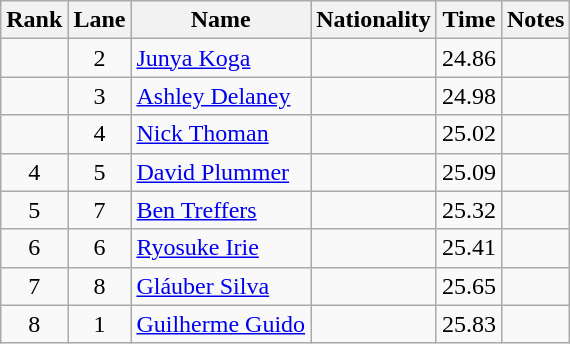<table class="wikitable sortable" style="text-align:center">
<tr>
<th>Rank</th>
<th>Lane</th>
<th>Name</th>
<th>Nationality</th>
<th>Time</th>
<th>Notes</th>
</tr>
<tr>
<td></td>
<td>2</td>
<td align=left><a href='#'>Junya Koga</a></td>
<td align=left></td>
<td>24.86</td>
<td></td>
</tr>
<tr>
<td></td>
<td>3</td>
<td align=left><a href='#'>Ashley Delaney</a></td>
<td align=left></td>
<td>24.98</td>
<td></td>
</tr>
<tr>
<td></td>
<td>4</td>
<td align=left><a href='#'>Nick Thoman</a></td>
<td align=left></td>
<td>25.02</td>
<td></td>
</tr>
<tr>
<td>4</td>
<td>5</td>
<td align=left><a href='#'>David Plummer</a></td>
<td align=left></td>
<td>25.09</td>
<td></td>
</tr>
<tr>
<td>5</td>
<td>7</td>
<td align=left><a href='#'>Ben Treffers</a></td>
<td align=left></td>
<td>25.32</td>
<td></td>
</tr>
<tr>
<td>6</td>
<td>6</td>
<td align=left><a href='#'>Ryosuke Irie</a></td>
<td align=left></td>
<td>25.41</td>
<td></td>
</tr>
<tr>
<td>7</td>
<td>8</td>
<td align=left><a href='#'>Gláuber Silva</a></td>
<td align=left></td>
<td>25.65</td>
<td></td>
</tr>
<tr>
<td>8</td>
<td>1</td>
<td align=left><a href='#'>Guilherme Guido</a></td>
<td align=left></td>
<td>25.83</td>
<td></td>
</tr>
</table>
